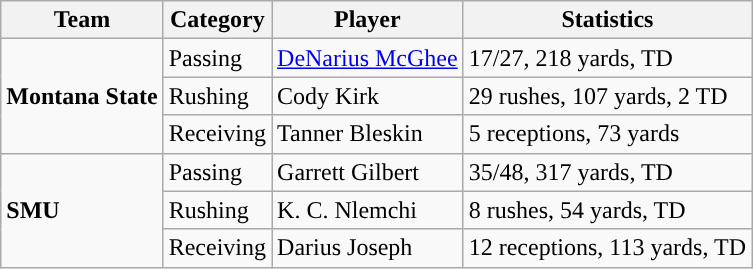<table class="wikitable" style="float: left;">
<tr>
<th>Team</th>
<th>Category</th>
<th>Player</th>
<th>Statistics</th>
</tr>
<tr>
<td rowspan=3><strong>Montana State</strong></td>
<td>Passing</td>
<td><a href='#'>DeNarius McGhee</a></td>
<td>17/27, 218 yards, TD</td>
</tr>
<tr>
<td>Rushing</td>
<td>Cody Kirk</td>
<td>29 rushes, 107 yards, 2 TD</td>
</tr>
<tr>
<td>Receiving</td>
<td>Tanner Bleskin</td>
<td>5 receptions, 73 yards</td>
</tr>
<tr>
<td rowspan=3><strong>SMU</strong></td>
<td>Passing</td>
<td>Garrett Gilbert</td>
<td>35/48, 317 yards, TD</td>
</tr>
<tr>
<td>Rushing</td>
<td>K. C. Nlemchi</td>
<td>8 rushes, 54 yards, TD</td>
</tr>
<tr>
<td>Receiving</td>
<td>Darius Joseph</td>
<td>12 receptions, 113 yards, TD</td>
</tr>
</table>
